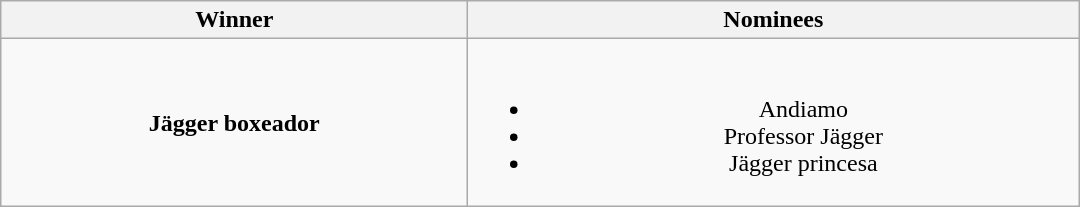<table class="wikitable" style="text-align:center;">
<tr>
<th scope="col" style="width:19em;">Winner</th>
<th scope="col" style="width:25em;">Nominees</th>
</tr>
<tr>
<td><strong> Jägger boxeador</strong></td>
<td><br><ul><li> Andiamo</li><li> Professor Jägger</li><li> Jägger princesa</li></ul></td>
</tr>
</table>
